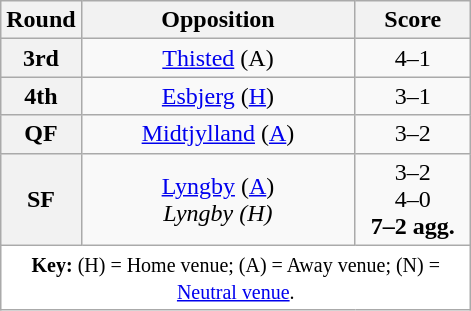<table class="wikitable plainrowheaders" style="text-align:center;margin:0">
<tr>
<th scope="col" style="width:25px">Round</th>
<th scope="col" style="width:175px">Opposition</th>
<th scope="col" style="width:70px">Score</th>
</tr>
<tr>
<th scope=row style="text-align:center">3rd</th>
<td><a href='#'>Thisted</a> (A)</td>
<td>4–1</td>
</tr>
<tr>
<th scope=row style="text-align:center">4th</th>
<td><a href='#'>Esbjerg</a> (<a href='#'>H</a>)</td>
<td>3–1</td>
</tr>
<tr>
<th scope=row style="text-align:center">QF</th>
<td><a href='#'>Midtjylland</a> (<a href='#'>A</a>)</td>
<td>3–2</td>
</tr>
<tr>
<th scope=row style="text-align:center">SF</th>
<td><a href='#'>Lyngby</a> (<a href='#'>A</a>)<br><em>Lyngby (H)</em></td>
<td>3–2<br>4–0<br><strong>7–2 agg.</strong></td>
</tr>
<tr>
<td colspan="3" style="background:white;"><small><strong>Key:</strong> (H) = Home venue; (A) = Away venue; (N) = <a href='#'>Neutral venue</a>.</small></td>
</tr>
</table>
